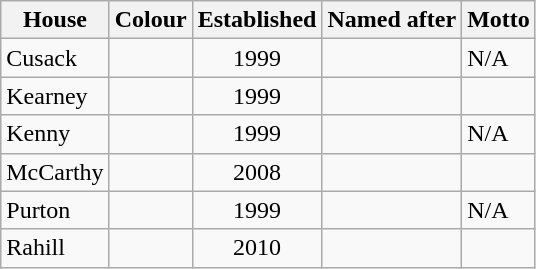<table class="wikitable">
<tr>
<th>House</th>
<th>Colour</th>
<th>Established</th>
<th>Named after</th>
<th>Motto</th>
</tr>
<tr>
<td>Cusack</td>
<td align=center></td>
<td align="center">1999</td>
<td></td>
<td>N/A</td>
</tr>
<tr>
<td>Kearney</td>
<td align=center></td>
<td align=center>1999</td>
<td></td>
<td></td>
</tr>
<tr>
<td>Kenny</td>
<td align=center></td>
<td align=center>1999</td>
<td></td>
<td>N/A</td>
</tr>
<tr>
<td>McCarthy</td>
<td align=center></td>
<td align=center>2008</td>
<td></td>
<td></td>
</tr>
<tr>
<td>Purton</td>
<td align=center></td>
<td align=center>1999</td>
<td></td>
<td>N/A</td>
</tr>
<tr>
<td>Rahill</td>
<td align=center></td>
<td align=center>2010</td>
<td></td>
<td></td>
</tr>
</table>
